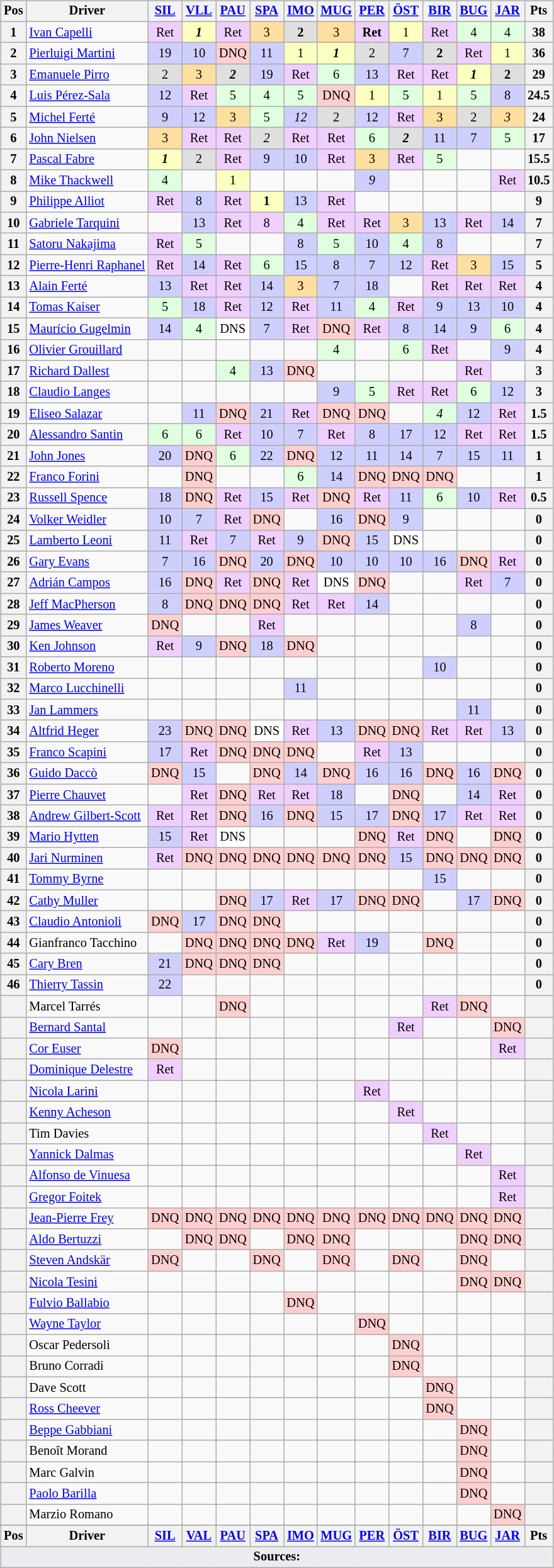<table>
<tr valign="top">
<td><br><table class="wikitable" style="font-size: 85%; text-align:center;">
<tr valign="top">
<th valign="middle">Pos</th>
<th valign="middle">Driver</th>
<th><a href='#'>SIL</a><br></th>
<th><a href='#'>VLL</a><br></th>
<th><a href='#'>PAU</a><br></th>
<th><a href='#'>SPA</a><br></th>
<th><a href='#'>IMO</a><br></th>
<th><a href='#'>MUG</a><br></th>
<th><a href='#'>PER</a><br></th>
<th><a href='#'>ÖST</a><br></th>
<th><a href='#'>BIR</a><br></th>
<th><a href='#'>BUG</a><br></th>
<th><a href='#'>JAR</a><br></th>
<th valign="middle">Pts</th>
</tr>
<tr>
<th>1</th>
<td align="left"> <a href='#'>Ivan Capelli</a></td>
<td style="background:#EFCFFF;">Ret</td>
<td style="background:#FBFFBF;"><strong><em>1</em></strong></td>
<td style="background:#EFCFFF;">Ret</td>
<td style="background:#FFDF9F;">3</td>
<td style="background:#DFDFDF;"><strong>2</strong></td>
<td style="background:#FFDF9F;">3</td>
<td style="background:#EFCFFF;"><strong>Ret</strong></td>
<td style="background:#FBFFBF;">1</td>
<td style="background:#EFCFFF;">Ret</td>
<td style="background:#DFFFDF;">4</td>
<td style="background:#DFFFDF;">4</td>
<th>38</th>
</tr>
<tr>
<th>2</th>
<td align="left"> <a href='#'>Pierluigi Martini</a></td>
<td style="background:#CFCFFF;">19</td>
<td style="background:#CFCFFF;">10</td>
<td style="background:#FFCFCF;">DNQ</td>
<td style="background:#CFCFFF;">11</td>
<td style="background:#FBFFBF;">1</td>
<td style="background:#FBFFBF;"><strong><em>1</em></strong></td>
<td style="background:#DFDFDF;">2</td>
<td style="background:#CFCFFF;">7</td>
<td style="background:#DFDFDF;"><strong>2</strong></td>
<td style="background:#EFCFFF;">Ret</td>
<td style="background:#FBFFBF;">1</td>
<th>36</th>
</tr>
<tr>
<th>3</th>
<td align="left"> <a href='#'>Emanuele Pirro</a></td>
<td style="background:#DFDFDF;">2</td>
<td style="background:#FFDF9F;">3</td>
<td style="background:#DFDFDF;"><strong><em>2</em></strong></td>
<td style="background:#CFCFFF;">19</td>
<td style="background:#EFCFFF;">Ret</td>
<td style="background:#DFFFDF;">6</td>
<td style="background:#CFCFFF;">13</td>
<td style="background:#EFCFFF;">Ret</td>
<td style="background:#EFCFFF;">Ret</td>
<td style="background:#FBFFBF;"><strong><em>1</em></strong></td>
<td style="background:#DFDFDF;"><strong>2</strong></td>
<th>29</th>
</tr>
<tr>
<th>4</th>
<td align="left"> <a href='#'>Luis Pérez-Sala</a></td>
<td style="background:#CFCFFF;">12</td>
<td style="background:#EFCFFF;">Ret</td>
<td style="background:#DFFFDF;">5</td>
<td style="background:#DFFFDF;">4</td>
<td style="background:#DFFFDF;">5</td>
<td style="background:#FFCFCF;">DNQ</td>
<td style="background:#FBFFBF;">1</td>
<td style="background:#DFFFDF;">5</td>
<td style="background:#FBFFBF;">1</td>
<td style="background:#DFFFDF;">5</td>
<td style="background:#CFCFFF;">8</td>
<th>24.5</th>
</tr>
<tr>
<th>5</th>
<td align="left"> <a href='#'>Michel Ferté</a></td>
<td style="background:#CFCFFF;">9</td>
<td style="background:#CFCFFF;">12</td>
<td style="background:#FFDF9F;">3</td>
<td style="background:#DFFFDF;">5</td>
<td style="background:#CFCFFF;"><em>12</em></td>
<td style="background:#DFDFDF;">2</td>
<td style="background:#CFCFFF;">12</td>
<td style="background:#EFCFFF;">Ret</td>
<td style="background:#FFDF9F;">3</td>
<td style="background:#DFDFDF;">2</td>
<td style="background:#FFDF9F;"><em>3</em></td>
<th>24</th>
</tr>
<tr>
<th>6</th>
<td align="left"> <a href='#'>John Nielsen</a></td>
<td style="background:#FFDF9F;">3</td>
<td style="background:#EFCFFF;">Ret</td>
<td style="background:#EFCFFF;">Ret</td>
<td style="background:#DFDFDF;"><em>2</em></td>
<td style="background:#EFCFFF;">Ret</td>
<td style="background:#EFCFFF;">Ret</td>
<td style="background:#DFFFDF;">6</td>
<td style="background:#DFDFDF;"><strong><em>2</em></strong></td>
<td style="background:#CFCFFF;">11</td>
<td style="background:#CFCFFF;">7</td>
<td style="background:#DFFFDF;">5</td>
<th>17</th>
</tr>
<tr>
<th>7</th>
<td align="left"> <a href='#'>Pascal Fabre</a></td>
<td style="background:#FBFFBF;"><strong><em>1</em></strong></td>
<td style="background:#DFDFDF;">2</td>
<td style="background:#EFCFFF;">Ret</td>
<td style="background:#CFCFFF;">9</td>
<td style="background:#CFCFFF;">10</td>
<td style="background:#EFCFFF;">Ret</td>
<td style="background:#FFDF9F;">3</td>
<td style="background:#EFCFFF;">Ret</td>
<td style="background:#DFFFDF;">5</td>
<td></td>
<td></td>
<th>15.5</th>
</tr>
<tr>
<th>8</th>
<td align="left"> <a href='#'>Mike Thackwell</a></td>
<td style="background:#DFFFDF;">4</td>
<td></td>
<td style="background:#FBFFBF;">1</td>
<td></td>
<td></td>
<td></td>
<td style="background:#CFCFFF;"><em>9</em></td>
<td></td>
<td></td>
<td></td>
<td style="background:#EFCFFF;">Ret</td>
<th>10.5</th>
</tr>
<tr>
<th>9</th>
<td align="left"> <a href='#'>Philippe Alliot</a></td>
<td style="background:#EFCFFF;">Ret</td>
<td style="background:#CFCFFF;">8</td>
<td style="background:#EFCFFF;">Ret</td>
<td style="background:#FBFFBF;"><strong>1</strong></td>
<td style="background:#CFCFFF;">13</td>
<td style="background:#EFCFFF;">Ret</td>
<td></td>
<td></td>
<td></td>
<td></td>
<td></td>
<th>9</th>
</tr>
<tr>
<th>10</th>
<td align="left"> <a href='#'>Gabriele Tarquini</a></td>
<td></td>
<td style="background:#CFCFFF;">13</td>
<td style="background:#EFCFFF;">Ret</td>
<td style="background:#EFCFFF;">8</td>
<td style="background:#DFFFDF;">4</td>
<td style="background:#EFCFFF;">Ret</td>
<td style="background:#EFCFFF;">Ret</td>
<td style="background:#FFDF9F;">3</td>
<td style="background:#CFCFFF;">13</td>
<td style="background:#EFCFFF;">Ret</td>
<td style="background:#CFCFFF;">14</td>
<th>7</th>
</tr>
<tr>
<th>11</th>
<td align="left"> <a href='#'>Satoru Nakajima</a></td>
<td style="background:#EFCFFF;">Ret</td>
<td style="background:#DFFFDF;">5</td>
<td></td>
<td></td>
<td style="background:#CFCFFF;">8</td>
<td style="background:#DFFFDF;">5</td>
<td style="background:#CFCFFF;">10</td>
<td style="background:#DFFFDF;">4</td>
<td style="background:#CFCFFF;">8</td>
<td></td>
<td></td>
<th>7</th>
</tr>
<tr>
<th>12</th>
<td align="left" nowrap> <a href='#'>Pierre-Henri Raphanel</a></td>
<td style="background:#EFCFFF;">Ret</td>
<td style="background:#CFCFFF;">14</td>
<td style="background:#EFCFFF;">Ret</td>
<td style="background:#DFFFDF;">6</td>
<td style="background:#CFCFFF;">15</td>
<td style="background:#CFCFFF;">8</td>
<td style="background:#CFCFFF;">7</td>
<td style="background:#CFCFFF;">12</td>
<td style="background:#EFCFFF;">Ret</td>
<td style="background:#FFDF9F;">3</td>
<td style="background:#CFCFFF;">15</td>
<th>5</th>
</tr>
<tr>
<th>13</th>
<td align="left"> <a href='#'>Alain Ferté</a></td>
<td style="background:#CFCFFF;">13</td>
<td style="background:#EFCFFF;">Ret</td>
<td style="background:#EFCFFF;">Ret</td>
<td style="background:#CFCFFF;">14</td>
<td style="background:#FFDF9F;">3</td>
<td style="background:#CFCFFF;">7</td>
<td style="background:#CFCFFF;">18</td>
<td></td>
<td style="background:#EFCFFF;">Ret</td>
<td style="background:#EFCFFF;">Ret</td>
<td style="background:#EFCFFF;">Ret</td>
<th>4</th>
</tr>
<tr>
<th>14</th>
<td align="left"> <a href='#'>Tomas Kaiser</a></td>
<td style="background:#DFFFDF;">5</td>
<td style="background:#CFCFFF;">18</td>
<td style="background:#EFCFFF;">Ret</td>
<td style="background:#CFCFFF;">12</td>
<td style="background:#EFCFFF;">Ret</td>
<td style="background:#CFCFFF;">11</td>
<td style="background:#DFFFDF;">4</td>
<td style="background:#EFCFFF;">Ret</td>
<td style="background:#CFCFFF;">9</td>
<td style="background:#CFCFFF;">13</td>
<td style="background:#CFCFFF;">10</td>
<th>4</th>
</tr>
<tr>
<th>15</th>
<td align="left"> <a href='#'>Maurício Gugelmin</a></td>
<td style="background:#CFCFFF;">14</td>
<td style="background:#DFFFDF;">4</td>
<td style="background:#FFFFFF;">DNS</td>
<td style="background:#CFCFFF;">7</td>
<td style="background:#EFCFFF;">Ret</td>
<td style="background:#FFCFCF;">DNQ</td>
<td style="background:#EFCFFF;">Ret</td>
<td style="background:#CFCFFF;">8</td>
<td style="background:#CFCFFF;">14</td>
<td style="background:#CFCFFF;">9</td>
<td style="background:#DFFFDF;">6</td>
<th>4</th>
</tr>
<tr>
<th>16</th>
<td align="left"> <a href='#'>Olivier Grouillard</a></td>
<td></td>
<td></td>
<td></td>
<td></td>
<td></td>
<td style="background:#DFFFDF;">4</td>
<td></td>
<td style="background:#DFFFDF;">6</td>
<td style="background:#EFCFFF;">Ret</td>
<td></td>
<td style="background:#CFCFFF;">9</td>
<th>4</th>
</tr>
<tr>
<th>17</th>
<td align="left"> <a href='#'>Richard Dallest</a></td>
<td></td>
<td></td>
<td style="background:#DFFFDF;">4</td>
<td style="background:#CFCFFF;">13</td>
<td style="background:#FFCFCF;">DNQ</td>
<td></td>
<td></td>
<td></td>
<td></td>
<td style="background:#EFCFFF;">Ret</td>
<td></td>
<th>3</th>
</tr>
<tr>
<th>18</th>
<td align="left"> <a href='#'>Claudio Langes</a></td>
<td></td>
<td></td>
<td></td>
<td></td>
<td></td>
<td style="background:#CFCFFF;">9</td>
<td style="background:#DFFFDF;">5</td>
<td style="background:#EFCFFF;">Ret</td>
<td style="background:#EFCFFF;">Ret</td>
<td style="background:#DFFFDF;">6</td>
<td style="background:#CFCFFF;">12</td>
<th>3</th>
</tr>
<tr>
<th>19</th>
<td align="left"> <a href='#'>Eliseo Salazar</a></td>
<td></td>
<td style="background:#CFCFFF;">11</td>
<td style="background:#FFCFCF;">DNQ</td>
<td style="background:#CFCFFF;">21</td>
<td style="background:#EFCFFF;">Ret</td>
<td style="background:#FFCFCF;">DNQ</td>
<td style="background:#FFCFCF;">DNQ</td>
<td></td>
<td style="background:#DFFFDF;"><em>4</em></td>
<td style="background:#CFCFFF;">12</td>
<td style="background:#EFCFFF;">Ret</td>
<th>1.5</th>
</tr>
<tr>
<th>20</th>
<td align="left"> <a href='#'>Alessandro Santin</a></td>
<td style="background:#DFFFDF;">6</td>
<td style="background:#DFFFDF;">6</td>
<td style="background:#EFCFFF;">Ret</td>
<td style="background:#CFCFFF;">10</td>
<td style="background:#CFCFFF;">7</td>
<td style="background:#EFCFFF;">Ret</td>
<td style="background:#CFCFFF;">8</td>
<td style="background:#CFCFFF;">17</td>
<td style="background:#CFCFFF;">12</td>
<td style="background:#EFCFFF;">Ret</td>
<td style="background:#EFCFFF;">Ret</td>
<th>1.5</th>
</tr>
<tr>
<th>21</th>
<td align="left"> <a href='#'>John Jones</a></td>
<td style="background:#CFCFFF;">20</td>
<td style="background:#FFCFCF;">DNQ</td>
<td style="background:#DFFFDF;">6</td>
<td style="background:#CFCFFF;">22</td>
<td style="background:#FFCFCF;">DNQ</td>
<td style="background:#CFCFFF;">12</td>
<td style="background:#CFCFFF;">11</td>
<td style="background:#CFCFFF;">14</td>
<td style="background:#CFCFFF;">7</td>
<td style="background:#CFCFFF;">15</td>
<td style="background:#CFCFFF;">11</td>
<th>1</th>
</tr>
<tr>
<th>22</th>
<td align="left"> <a href='#'>Franco Forini</a></td>
<td></td>
<td style="background:#FFCFCF;">DNQ</td>
<td></td>
<td></td>
<td style="background:#DFFFDF;">6</td>
<td style="background:#CFCFFF;">14</td>
<td style="background:#FFCFCF;">DNQ</td>
<td style="background:#FFCFCF;">DNQ</td>
<td style="background:#FFCFCF;">DNQ</td>
<td></td>
<td></td>
<th>1</th>
</tr>
<tr>
<th>23</th>
<td align="left"> <a href='#'>Russell Spence</a></td>
<td style="background:#CFCFFF;">18</td>
<td style="background:#FFCFCF;">DNQ</td>
<td style="background:#EFCFFF;">Ret</td>
<td style="background:#CFCFFF;">15</td>
<td style="background:#EFCFFF;">Ret</td>
<td style="background:#FFCFCF;">DNQ</td>
<td style="background:#EFCFFF;">Ret</td>
<td style="background:#CFCFFF;">11</td>
<td style="background:#DFFFDF;">6</td>
<td style="background:#CFCFFF;">10</td>
<td style="background:#EFCFFF;">Ret</td>
<th>0.5</th>
</tr>
<tr>
<th>24</th>
<td align="left"> <a href='#'>Volker Weidler</a></td>
<td style="background:#CFCFFF;">10</td>
<td style="background:#CFCFFF;">7</td>
<td style="background:#EFCFFF;">Ret</td>
<td style="background:#FFCFCF;">DNQ</td>
<td></td>
<td style="background:#CFCFFF;">16</td>
<td style="background:#FFCFCF;">DNQ</td>
<td style="background:#CFCFFF;">9</td>
<td></td>
<td></td>
<td></td>
<th>0</th>
</tr>
<tr>
<th>25</th>
<td align="left"> <a href='#'>Lamberto Leoni</a></td>
<td style="background:#CFCFFF;">11</td>
<td style="background:#EFCFFF;">Ret</td>
<td style="background:#CFCFFF;">7</td>
<td style="background:#EFCFFF;">Ret</td>
<td style="background:#CFCFFF;">9</td>
<td style="background:#FFCFCF;">DNQ</td>
<td style="background:#CFCFFF;">15</td>
<td style="background:#FFFFFF;">DNS</td>
<td></td>
<td></td>
<td></td>
<th>0</th>
</tr>
<tr>
<th>26</th>
<td align="left"> <a href='#'>Gary Evans</a></td>
<td style="background:#CFCFFF;">7</td>
<td style="background:#CFCFFF;">16</td>
<td style="background:#FFCFCF;">DNQ</td>
<td style="background:#CFCFFF;">20</td>
<td style="background:#FFCFCF;">DNQ</td>
<td style="background:#CFCFFF;">10</td>
<td style="background:#CFCFFF;">10</td>
<td style="background:#CFCFFF;">10</td>
<td style="background:#CFCFFF;">16</td>
<td style="background:#FFCFCF;">DNQ</td>
<td style="background:#EFCFFF;">Ret</td>
<th>0</th>
</tr>
<tr>
<th>27</th>
<td align="left"> <a href='#'>Adrián Campos</a></td>
<td style="background:#CFCFFF;">16</td>
<td style="background:#FFCFCF;">DNQ</td>
<td style="background:#EFCFFF;">Ret</td>
<td style="background:#FFCFCF;">DNQ</td>
<td style="background:#EFCFFF;">Ret</td>
<td style="background:#FFFFFF;">DNS</td>
<td style="background:#FFCFCF;">DNQ</td>
<td></td>
<td></td>
<td style="background:#EFCFFF;">Ret</td>
<td style="background:#CFCFFF;">7</td>
<th>0</th>
</tr>
<tr>
<th>28</th>
<td align="left"> <a href='#'>Jeff MacPherson</a></td>
<td style="background:#CFCFFF;">8</td>
<td style="background:#FFCFCF;">DNQ</td>
<td style="background:#FFCFCF;">DNQ</td>
<td style="background:#FFCFCF;">DNQ</td>
<td style="background:#EFCFFF;">Ret</td>
<td style="background:#EFCFFF;">Ret</td>
<td style="background:#CFCFFF;">14</td>
<td></td>
<td></td>
<td></td>
<td></td>
<th>0</th>
</tr>
<tr>
<th>29</th>
<td align="left"> <a href='#'>James Weaver</a></td>
<td style="background:#FFCFCF;">DNQ</td>
<td></td>
<td></td>
<td style="background:#EFCFFF;">Ret</td>
<td></td>
<td></td>
<td></td>
<td></td>
<td></td>
<td style="background:#CFCFFF;">8</td>
<td></td>
<th>0</th>
</tr>
<tr>
<th>30</th>
<td align="left"> <a href='#'>Ken Johnson</a></td>
<td style="background:#EFCFFF;">Ret</td>
<td style="background:#CFCFFF;">9</td>
<td style="background:#FFCFCF;">DNQ</td>
<td style="background:#CFCFFF;">18</td>
<td style="background:#FFCFCF;">DNQ</td>
<td></td>
<td></td>
<td></td>
<td></td>
<td></td>
<td></td>
<th>0</th>
</tr>
<tr>
<th>31</th>
<td align="left"> <a href='#'>Roberto Moreno</a></td>
<td></td>
<td></td>
<td></td>
<td></td>
<td></td>
<td></td>
<td></td>
<td></td>
<td style="background:#CFCFFF;">10</td>
<td></td>
<td></td>
<th>0</th>
</tr>
<tr>
<th>32</th>
<td align="left"> <a href='#'>Marco Lucchinelli</a></td>
<td></td>
<td></td>
<td></td>
<td></td>
<td style="background:#CFCFFF;">11</td>
<td></td>
<td></td>
<td></td>
<td></td>
<td></td>
<td></td>
<th>0</th>
</tr>
<tr>
<th>33</th>
<td align="left"> <a href='#'>Jan Lammers</a></td>
<td></td>
<td></td>
<td></td>
<td></td>
<td></td>
<td></td>
<td></td>
<td></td>
<td></td>
<td style="background:#CFCFFF;">11</td>
<td></td>
<th>0</th>
</tr>
<tr>
<th>34</th>
<td align="left"> <a href='#'>Altfrid Heger</a></td>
<td style="background:#CFCFFF;">23</td>
<td style="background:#FFCFCF;">DNQ</td>
<td style="background:#FFCFCF;">DNQ</td>
<td style="background:#FFFFFF;">DNS</td>
<td style="background:#EFCFFF;">Ret</td>
<td style="background:#CFCFFF;">13</td>
<td style="background:#FFCFCF;">DNQ</td>
<td style="background:#FFCFCF;">DNQ</td>
<td style="background:#EFCFFF;">Ret</td>
<td style="background:#EFCFFF;">Ret</td>
<td style="background:#CFCFFF;">13</td>
<th>0</th>
</tr>
<tr>
<th>35</th>
<td align="left"> <a href='#'>Franco Scapini</a></td>
<td style="background:#CFCFFF;">17</td>
<td style="background:#EFCFFF;">Ret</td>
<td style="background:#FFCFCF;">DNQ</td>
<td style="background:#FFCFCF;">DNQ</td>
<td style="background:#FFCFCF;">DNQ</td>
<td></td>
<td style="background:#EFCFFF;">Ret</td>
<td style="background:#CFCFFF;">13</td>
<td></td>
<td></td>
<td></td>
<th>0</th>
</tr>
<tr>
<th>36</th>
<td align="left"> <a href='#'>Guido Daccò</a></td>
<td style="background:#FFCFCF;">DNQ</td>
<td style="background:#CFCFFF;">15</td>
<td></td>
<td style="background:#FFCFCF;">DNQ</td>
<td style="background:#CFCFFF;">14</td>
<td style="background:#FFCFCF;">DNQ</td>
<td style="background:#CFCFFF;">16</td>
<td style="background:#CFCFFF;">16</td>
<td style="background:#FFCFCF;">DNQ</td>
<td style="background:#CFCFFF;">16</td>
<td style="background:#FFCFCF;">DNQ</td>
<th>0</th>
</tr>
<tr>
<th>37</th>
<td align="left"> <a href='#'>Pierre Chauvet</a></td>
<td></td>
<td style="background:#EFCFFF;">Ret</td>
<td style="background:#FFCFCF;">DNQ</td>
<td style="background:#EFCFFF;">Ret</td>
<td style="background:#EFCFFF;">Ret</td>
<td style="background:#CFCFFF;">18</td>
<td></td>
<td style="background:#FFCFCF;">DNQ</td>
<td></td>
<td style="background:#CFCFFF;">14</td>
<td style="background:#EFCFFF;">Ret</td>
<th>0</th>
</tr>
<tr>
<th>38</th>
<td align="left"> <a href='#'>Andrew Gilbert-Scott</a></td>
<td style="background:#EFCFFF;">Ret</td>
<td style="background:#EFCFFF;">Ret</td>
<td style="background:#FFCFCF;">DNQ</td>
<td style="background:#CFCFFF;">16</td>
<td style="background:#FFCFCF;">DNQ</td>
<td style="background:#CFCFFF;">15</td>
<td style="background:#CFCFFF;">17</td>
<td style="background:#FFCFCF;">DNQ</td>
<td style="background:#CFCFFF;">17</td>
<td style="background:#EFCFFF;">Ret</td>
<td style="background:#EFCFFF;">Ret</td>
<th>0</th>
</tr>
<tr>
<th>39</th>
<td align="left"> <a href='#'>Mario Hytten</a></td>
<td style="background:#CFCFFF;">15</td>
<td style="background:#EFCFFF;">Ret</td>
<td style="background:#FFFFFF;">DNS</td>
<td></td>
<td></td>
<td></td>
<td style="background:#FFCFCF;">DNQ</td>
<td style="background:#EFCFFF;">Ret</td>
<td style="background:#FFCFCF;">DNQ</td>
<td></td>
<td style="background:#FFCFCF;">DNQ</td>
<th>0</th>
</tr>
<tr>
<th>40</th>
<td align="left"> <a href='#'>Jari Nurminen</a></td>
<td style="background:#EFCFFF;">Ret</td>
<td style="background:#FFCFCF;">DNQ</td>
<td style="background:#FFCFCF;">DNQ</td>
<td style="background:#FFCFCF;">DNQ</td>
<td style="background:#FFCFCF;">DNQ</td>
<td style="background:#FFCFCF;">DNQ</td>
<td style="background:#FFCFCF;">DNQ</td>
<td style="background:#CFCFFF;">15</td>
<td style="background:#FFCFCF;">DNQ</td>
<td style="background:#FFCFCF;">DNQ</td>
<td style="background:#FFCFCF;">DNQ</td>
<th>0</th>
</tr>
<tr>
<th>41</th>
<td align="left"> <a href='#'>Tommy Byrne</a></td>
<td></td>
<td></td>
<td></td>
<td></td>
<td></td>
<td></td>
<td></td>
<td></td>
<td style="background:#CFCFFF;">15</td>
<td></td>
<td></td>
<th>0</th>
</tr>
<tr>
<th>42</th>
<td align="left"> <a href='#'>Cathy Muller</a></td>
<td></td>
<td></td>
<td style="background:#FFCFCF;">DNQ</td>
<td style="background:#CFCFFF;">17</td>
<td style="background:#EFCFFF;">Ret</td>
<td style="background:#CFCFFF;">17</td>
<td style="background:#FFCFCF;">DNQ</td>
<td style="background:#FFCFCF;">DNQ</td>
<td></td>
<td style="background:#CFCFFF;">17</td>
<td style="background:#FFCFCF;">DNQ</td>
<th>0</th>
</tr>
<tr>
<th>43</th>
<td align="left"> <a href='#'>Claudio Antonioli</a></td>
<td style="background:#FFCFCF;">DNQ</td>
<td style="background:#CFCFFF;">17</td>
<td style="background:#FFCFCF;">DNQ</td>
<td style="background:#FFCFCF;">DNQ</td>
<td></td>
<td></td>
<td></td>
<td></td>
<td></td>
<td></td>
<td></td>
<th>0</th>
</tr>
<tr>
<th>44</th>
<td align="left"> Gianfranco Tacchino</td>
<td></td>
<td style="background:#FFCFCF;">DNQ</td>
<td style="background:#FFCFCF;">DNQ</td>
<td style="background:#FFCFCF;">DNQ</td>
<td style="background:#FFCFCF;">DNQ</td>
<td style="background:#EFCFFF;">Ret</td>
<td style="background:#CFCFFF;">19</td>
<td></td>
<td style="background:#FFCFCF;">DNQ</td>
<td></td>
<td></td>
<th>0</th>
</tr>
<tr>
<th>45</th>
<td align="left"> <a href='#'>Cary Bren</a></td>
<td style="background:#CFCFFF;">21</td>
<td style="background:#FFCFCF;">DNQ</td>
<td style="background:#FFCFCF;">DNQ</td>
<td style="background:#FFCFCF;">DNQ</td>
<td></td>
<td></td>
<td></td>
<td></td>
<td></td>
<td></td>
<td></td>
<th>0</th>
</tr>
<tr>
<th>46</th>
<td align="left"> <a href='#'>Thierry Tassin</a></td>
<td style="background:#CFCFFF;">22</td>
<td></td>
<td></td>
<td></td>
<td></td>
<td></td>
<td></td>
<td></td>
<td></td>
<td></td>
<td></td>
<th>0</th>
</tr>
<tr>
<th></th>
<td align="left"> Marcel Tarrés</td>
<td></td>
<td></td>
<td style="background:#FFCFCF;">DNQ</td>
<td></td>
<td></td>
<td></td>
<td></td>
<td></td>
<td style="background:#EFCFFF;">Ret</td>
<td style="background:#FFCFCF;">DNQ</td>
<td></td>
<th></th>
</tr>
<tr>
<th></th>
<td align="left"> <a href='#'>Bernard Santal</a></td>
<td></td>
<td></td>
<td></td>
<td></td>
<td></td>
<td></td>
<td></td>
<td style="background:#EFCFFF;">Ret</td>
<td></td>
<td></td>
<td style="background:#FFCFCF;">DNQ</td>
<th></th>
</tr>
<tr>
<th></th>
<td align="left"> <a href='#'>Cor Euser</a></td>
<td style="background:#FFCFCF;">DNQ</td>
<td></td>
<td></td>
<td></td>
<td></td>
<td></td>
<td></td>
<td></td>
<td></td>
<td></td>
<td style="background:#EFCFFF;">Ret</td>
<th></th>
</tr>
<tr>
<th></th>
<td align="left"> <a href='#'>Dominique Delestre</a></td>
<td style="background:#EFCFFF;">Ret</td>
<td></td>
<td></td>
<td></td>
<td></td>
<td></td>
<td></td>
<td></td>
<td></td>
<td></td>
<td></td>
<th></th>
</tr>
<tr>
<th></th>
<td align="left"> <a href='#'>Nicola Larini</a></td>
<td></td>
<td></td>
<td></td>
<td></td>
<td></td>
<td></td>
<td style="background:#EFCFFF;">Ret</td>
<td></td>
<td></td>
<td></td>
<td></td>
<th></th>
</tr>
<tr>
<th></th>
<td align="left"> <a href='#'>Kenny Acheson</a></td>
<td></td>
<td></td>
<td></td>
<td></td>
<td></td>
<td></td>
<td></td>
<td style="background:#EFCFFF;">Ret</td>
<td></td>
<td></td>
<td></td>
<th></th>
</tr>
<tr>
<th></th>
<td align="left"> Tim Davies</td>
<td></td>
<td></td>
<td></td>
<td></td>
<td></td>
<td></td>
<td></td>
<td></td>
<td style="background:#EFCFFF;">Ret</td>
<td></td>
<td></td>
<th></th>
</tr>
<tr>
<th></th>
<td align="left"> <a href='#'>Yannick Dalmas</a></td>
<td></td>
<td></td>
<td></td>
<td></td>
<td></td>
<td></td>
<td></td>
<td></td>
<td></td>
<td style="background:#EFCFFF;">Ret</td>
<td></td>
<th></th>
</tr>
<tr>
<th></th>
<td align="left"> <a href='#'>Alfonso de Vinuesa</a></td>
<td></td>
<td></td>
<td></td>
<td></td>
<td></td>
<td></td>
<td></td>
<td></td>
<td></td>
<td></td>
<td style="background:#EFCFFF;">Ret</td>
<th></th>
</tr>
<tr>
<th></th>
<td align="left"> <a href='#'>Gregor Foitek</a></td>
<td></td>
<td></td>
<td></td>
<td></td>
<td></td>
<td></td>
<td></td>
<td></td>
<td></td>
<td></td>
<td style="background:#EFCFFF;">Ret</td>
<th></th>
</tr>
<tr>
<th></th>
<td align="left"> <a href='#'>Jean-Pierre Frey</a></td>
<td style="background:#FFCFCF;">DNQ</td>
<td style="background:#FFCFCF;">DNQ</td>
<td style="background:#FFCFCF;">DNQ</td>
<td style="background:#FFCFCF;">DNQ</td>
<td style="background:#FFCFCF;">DNQ</td>
<td style="background:#FFCFCF;">DNQ</td>
<td style="background:#FFCFCF;">DNQ</td>
<td style="background:#FFCFCF;">DNQ</td>
<td style="background:#FFCFCF;">DNQ</td>
<td style="background:#FFCFCF;">DNQ</td>
<td style="background:#FFCFCF;">DNQ</td>
<th></th>
</tr>
<tr>
<th></th>
<td align="left"> <a href='#'>Aldo Bertuzzi</a></td>
<td></td>
<td style="background:#FFCFCF;">DNQ</td>
<td style="background:#FFCFCF;">DNQ</td>
<td></td>
<td style="background:#FFCFCF;">DNQ</td>
<td style="background:#FFCFCF;">DNQ</td>
<td></td>
<td></td>
<td></td>
<td style="background:#FFCFCF;">DNQ</td>
<td style="background:#FFCFCF;">DNQ</td>
<th></th>
</tr>
<tr>
<th></th>
<td align="left"> <a href='#'>Steven Andskär</a></td>
<td style="background:#FFCFCF;">DNQ</td>
<td></td>
<td></td>
<td style="background:#FFCFCF;">DNQ</td>
<td></td>
<td style="background:#FFCFCF;">DNQ</td>
<td></td>
<td style="background:#FFCFCF;">DNQ</td>
<td></td>
<td style="background:#FFCFCF;">DNQ</td>
<td></td>
<th></th>
</tr>
<tr>
<th></th>
<td align="left"> <a href='#'>Nicola Tesini</a></td>
<td></td>
<td></td>
<td></td>
<td></td>
<td></td>
<td></td>
<td></td>
<td></td>
<td></td>
<td style="background:#FFCFCF;">DNQ</td>
<td style="background:#FFCFCF;">DNQ</td>
<th></th>
</tr>
<tr>
<th></th>
<td align="left"> <a href='#'>Fulvio Ballabio</a></td>
<td></td>
<td></td>
<td></td>
<td></td>
<td style="background:#FFCFCF;">DNQ</td>
<td></td>
<td></td>
<td></td>
<td></td>
<td></td>
<td></td>
<th></th>
</tr>
<tr>
<th></th>
<td align="left"> <a href='#'>Wayne Taylor</a></td>
<td></td>
<td></td>
<td></td>
<td></td>
<td></td>
<td></td>
<td style="background:#FFCFCF;">DNQ</td>
<td></td>
<td></td>
<td></td>
<td></td>
<th></th>
</tr>
<tr>
<th></th>
<td align="left"> Oscar Pedersoli</td>
<td></td>
<td></td>
<td></td>
<td></td>
<td></td>
<td></td>
<td></td>
<td style="background:#FFCFCF;">DNQ</td>
<td></td>
<td></td>
<td></td>
<th></th>
</tr>
<tr>
<th></th>
<td align="left"> Bruno Corradi</td>
<td></td>
<td></td>
<td></td>
<td></td>
<td></td>
<td></td>
<td></td>
<td style="background:#FFCFCF;">DNQ</td>
<td></td>
<td></td>
<td></td>
<th></th>
</tr>
<tr>
<th></th>
<td align="left"> Dave Scott</td>
<td></td>
<td></td>
<td></td>
<td></td>
<td></td>
<td></td>
<td></td>
<td></td>
<td style="background:#FFCFCF;">DNQ</td>
<td></td>
<td></td>
<th></th>
</tr>
<tr>
<th></th>
<td align="left"> <a href='#'>Ross Cheever</a></td>
<td></td>
<td></td>
<td></td>
<td></td>
<td></td>
<td></td>
<td></td>
<td></td>
<td style="background:#FFCFCF;">DNQ</td>
<td></td>
<td></td>
<th></th>
</tr>
<tr>
<th></th>
<td align="left"> <a href='#'>Beppe Gabbiani</a></td>
<td></td>
<td></td>
<td></td>
<td></td>
<td></td>
<td></td>
<td></td>
<td></td>
<td></td>
<td style="background:#FFCFCF;">DNQ</td>
<td></td>
<th></th>
</tr>
<tr>
<th></th>
<td align="left"> Benoît Morand</td>
<td></td>
<td></td>
<td></td>
<td></td>
<td></td>
<td></td>
<td></td>
<td></td>
<td></td>
<td style="background:#FFCFCF;">DNQ</td>
<td></td>
<th></th>
</tr>
<tr>
<th></th>
<td align="left"> Marc Galvin</td>
<td></td>
<td></td>
<td></td>
<td></td>
<td></td>
<td></td>
<td></td>
<td></td>
<td></td>
<td style="background:#FFCFCF;">DNQ</td>
<td></td>
<th></th>
</tr>
<tr>
<th></th>
<td align="left"> <a href='#'>Paolo Barilla</a></td>
<td></td>
<td></td>
<td></td>
<td></td>
<td></td>
<td></td>
<td></td>
<td></td>
<td></td>
<td style="background:#FFCFCF;">DNQ</td>
<td></td>
<th></th>
</tr>
<tr>
<th></th>
<td align="left"> Marzio Romano</td>
<td></td>
<td></td>
<td></td>
<td></td>
<td></td>
<td></td>
<td></td>
<td></td>
<td></td>
<td></td>
<td style="background:#FFCFCF;">DNQ</td>
<th></th>
</tr>
<tr>
</tr>
<tr valign="top">
<th valign="middle">Pos</th>
<th valign="middle">Driver</th>
<th><a href='#'>SIL</a><br></th>
<th><a href='#'>VAL</a><br></th>
<th><a href='#'>PAU</a><br></th>
<th><a href='#'>SPA</a><br></th>
<th><a href='#'>IMO</a><br></th>
<th><a href='#'>MUG</a><br></th>
<th><a href='#'>PER</a><br></th>
<th><a href='#'>ÖST</a><br></th>
<th><a href='#'>BIR</a><br></th>
<th><a href='#'>BUG</a><br></th>
<th><a href='#'>JAR</a><br></th>
<th valign="middle">Pts</th>
</tr>
<tr>
<td colspan="15" style="background-color:#EAECF0;text-align:center"><strong>Sources:</strong></td>
</tr>
</table>
</td>
<td valign="top"><br></td>
</tr>
</table>
